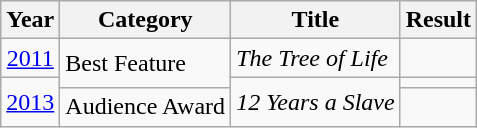<table class="wikitable" style="font-size: 100%">
<tr>
<th>Year</th>
<th>Category</th>
<th>Title</th>
<th>Result</th>
</tr>
<tr>
<td style="text-align:center;"><a href='#'>2011</a></td>
<td rowspan="2">Best Feature</td>
<td><em>The Tree of Life</em></td>
<td></td>
</tr>
<tr>
<td style="text-align:center;" rowspan="2"><a href='#'>2013</a></td>
<td rowspan="2"><em>12 Years a Slave</em></td>
<td></td>
</tr>
<tr>
<td>Audience Award</td>
<td></td>
</tr>
</table>
